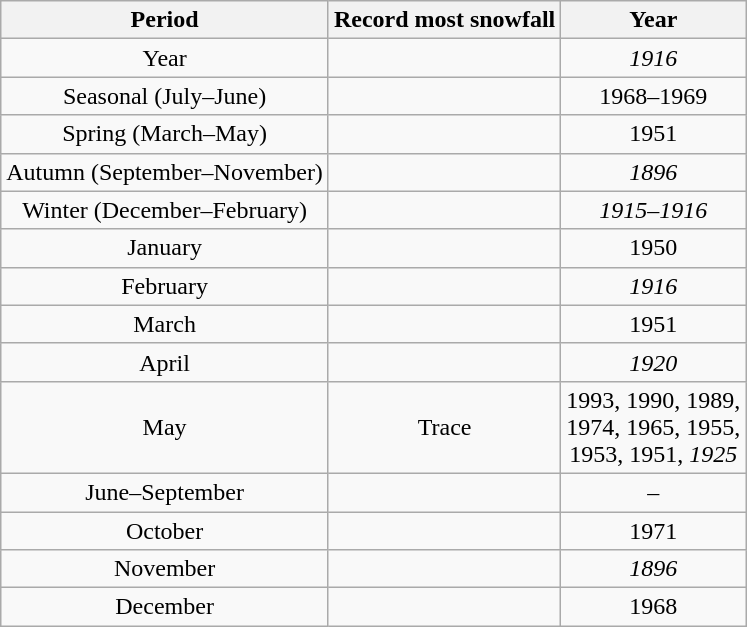<table class="wikitable plainrowheaders" style="text-align:center;">
<tr>
<th>Period</th>
<th>Record most snowfall</th>
<th>Year</th>
</tr>
<tr>
<td>Year</td>
<td></td>
<td><em>1916</em></td>
</tr>
<tr>
<td>Seasonal (July–June)</td>
<td></td>
<td>1968–1969</td>
</tr>
<tr>
<td>Spring (March–May)</td>
<td></td>
<td>1951</td>
</tr>
<tr>
<td>Autumn (September–November)</td>
<td></td>
<td><em>1896</em></td>
</tr>
<tr>
<td>Winter (December–February)</td>
<td></td>
<td><em>1915–1916</em></td>
</tr>
<tr>
<td>January</td>
<td></td>
<td>1950</td>
</tr>
<tr>
<td>February</td>
<td></td>
<td><em>1916</em></td>
</tr>
<tr>
<td>March</td>
<td></td>
<td>1951</td>
</tr>
<tr>
<td>April</td>
<td></td>
<td><em>1920</em></td>
</tr>
<tr>
<td>May</td>
<td>Trace</td>
<td>1993, 1990, 1989,<br> 1974, 1965, 1955,<br> 1953, 1951, <em>1925</em></td>
</tr>
<tr>
<td>June–September</td>
<td></td>
<td>–</td>
</tr>
<tr>
<td>October</td>
<td></td>
<td>1971</td>
</tr>
<tr>
<td>November</td>
<td></td>
<td><em>1896</em></td>
</tr>
<tr>
<td>December</td>
<td></td>
<td>1968</td>
</tr>
</table>
